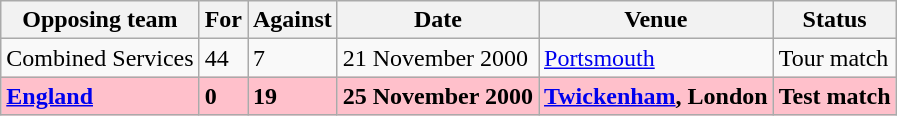<table class=wikitable>
<tr>
<th>Opposing team</th>
<th>For</th>
<th>Against</th>
<th>Date</th>
<th>Venue</th>
<th>Status</th>
</tr>
<tr>
<td>Combined Services</td>
<td>44</td>
<td>7</td>
<td>21 November 2000</td>
<td><a href='#'>Portsmouth</a></td>
<td>Tour match</td>
</tr>
<tr bgcolor=pink>
<td><strong><a href='#'>England</a></strong></td>
<td><strong>0</strong></td>
<td><strong>19</strong></td>
<td><strong>25 November 2000</strong></td>
<td><strong><a href='#'>Twickenham</a>, London</strong></td>
<td><strong>Test match</strong></td>
</tr>
</table>
